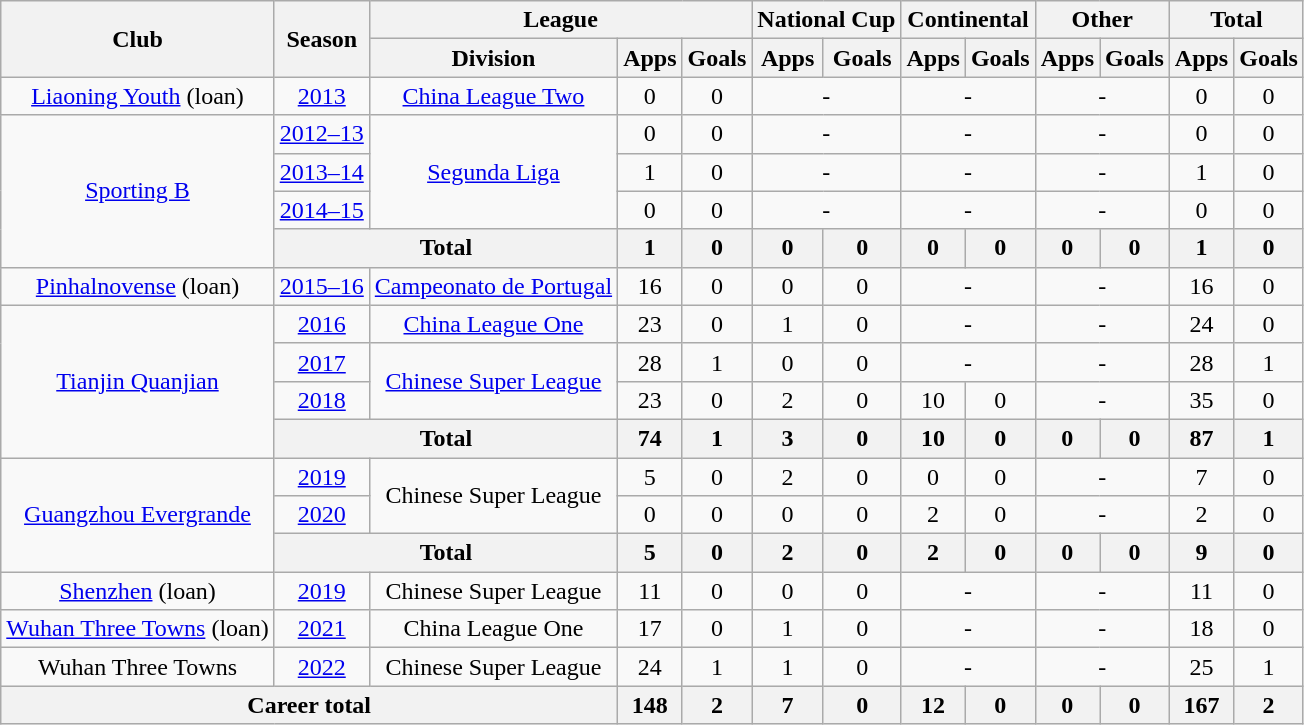<table class="wikitable" style="text-align: center">
<tr>
<th rowspan="2">Club</th>
<th rowspan="2">Season</th>
<th colspan="3">League</th>
<th colspan="2">National Cup</th>
<th colspan="2">Continental</th>
<th colspan="2">Other</th>
<th colspan="2">Total</th>
</tr>
<tr>
<th>Division</th>
<th>Apps</th>
<th>Goals</th>
<th>Apps</th>
<th>Goals</th>
<th>Apps</th>
<th>Goals</th>
<th>Apps</th>
<th>Goals</th>
<th>Apps</th>
<th>Goals</th>
</tr>
<tr>
<td><a href='#'>Liaoning Youth</a> (loan)</td>
<td><a href='#'>2013</a></td>
<td><a href='#'>China League Two</a></td>
<td>0</td>
<td>0</td>
<td colspan="2">-</td>
<td colspan="2">-</td>
<td colspan="2">-</td>
<td>0</td>
<td>0</td>
</tr>
<tr>
<td rowspan="4"><a href='#'>Sporting B</a></td>
<td><a href='#'>2012–13</a></td>
<td rowspan="3"><a href='#'>Segunda Liga</a></td>
<td>0</td>
<td>0</td>
<td colspan="2">-</td>
<td colspan="2">-</td>
<td colspan="2">-</td>
<td>0</td>
<td>0</td>
</tr>
<tr>
<td><a href='#'>2013–14</a></td>
<td>1</td>
<td>0</td>
<td colspan="2">-</td>
<td colspan="2">-</td>
<td colspan="2">-</td>
<td>1</td>
<td>0</td>
</tr>
<tr>
<td><a href='#'>2014–15</a></td>
<td>0</td>
<td>0</td>
<td colspan="2">-</td>
<td colspan="2">-</td>
<td colspan="2">-</td>
<td>0</td>
<td>0</td>
</tr>
<tr>
<th colspan="2"><strong>Total</strong></th>
<th>1</th>
<th>0</th>
<th>0</th>
<th>0</th>
<th>0</th>
<th>0</th>
<th>0</th>
<th>0</th>
<th>1</th>
<th>0</th>
</tr>
<tr>
<td><a href='#'>Pinhalnovense</a> (loan)</td>
<td><a href='#'>2015–16</a></td>
<td><a href='#'>Campeonato de Portugal</a></td>
<td>16</td>
<td>0</td>
<td>0</td>
<td>0</td>
<td colspan="2">-</td>
<td colspan="2">-</td>
<td>16</td>
<td>0</td>
</tr>
<tr>
<td rowspan="4"><a href='#'>Tianjin Quanjian</a></td>
<td><a href='#'>2016</a></td>
<td><a href='#'>China League One</a></td>
<td>23</td>
<td>0</td>
<td>1</td>
<td>0</td>
<td colspan="2">-</td>
<td colspan="2">-</td>
<td>24</td>
<td>0</td>
</tr>
<tr>
<td><a href='#'>2017</a></td>
<td rowspan="2"><a href='#'>Chinese Super League</a></td>
<td>28</td>
<td>1</td>
<td>0</td>
<td>0</td>
<td colspan="2">-</td>
<td colspan="2">-</td>
<td>28</td>
<td>1</td>
</tr>
<tr>
<td><a href='#'>2018</a></td>
<td>23</td>
<td>0</td>
<td>2</td>
<td>0</td>
<td>10</td>
<td>0</td>
<td colspan="2">-</td>
<td>35</td>
<td>0</td>
</tr>
<tr>
<th colspan="2"><strong>Total</strong></th>
<th>74</th>
<th>1</th>
<th>3</th>
<th>0</th>
<th>10</th>
<th>0</th>
<th>0</th>
<th>0</th>
<th>87</th>
<th>1</th>
</tr>
<tr>
<td rowspan="3"><a href='#'>Guangzhou Evergrande</a></td>
<td><a href='#'>2019</a></td>
<td rowspan="2">Chinese Super League</td>
<td>5</td>
<td>0</td>
<td>2</td>
<td>0</td>
<td>0</td>
<td>0</td>
<td colspan="2">-</td>
<td>7</td>
<td>0</td>
</tr>
<tr>
<td><a href='#'>2020</a></td>
<td>0</td>
<td>0</td>
<td>0</td>
<td>0</td>
<td>2</td>
<td>0</td>
<td colspan="2">-</td>
<td>2</td>
<td>0</td>
</tr>
<tr>
<th colspan="2"><strong>Total</strong></th>
<th>5</th>
<th>0</th>
<th>2</th>
<th>0</th>
<th>2</th>
<th>0</th>
<th>0</th>
<th>0</th>
<th>9</th>
<th>0</th>
</tr>
<tr>
<td><a href='#'>Shenzhen</a> (loan)</td>
<td><a href='#'>2019</a></td>
<td>Chinese Super League</td>
<td>11</td>
<td>0</td>
<td>0</td>
<td>0</td>
<td colspan="2">-</td>
<td colspan="2">-</td>
<td>11</td>
<td>0</td>
</tr>
<tr>
<td><a href='#'>Wuhan Three Towns</a> (loan)</td>
<td><a href='#'>2021</a></td>
<td>China League One</td>
<td>17</td>
<td>0</td>
<td>1</td>
<td>0</td>
<td colspan="2">-</td>
<td colspan="2">-</td>
<td>18</td>
<td>0</td>
</tr>
<tr>
<td>Wuhan Three Towns</td>
<td><a href='#'>2022</a></td>
<td>Chinese Super League</td>
<td>24</td>
<td>1</td>
<td>1</td>
<td>0</td>
<td colspan="2">-</td>
<td colspan="2">-</td>
<td>25</td>
<td>1</td>
</tr>
<tr>
<th colspan=3>Career total</th>
<th>148</th>
<th>2</th>
<th>7</th>
<th>0</th>
<th>12</th>
<th>0</th>
<th>0</th>
<th>0</th>
<th>167</th>
<th>2</th>
</tr>
</table>
